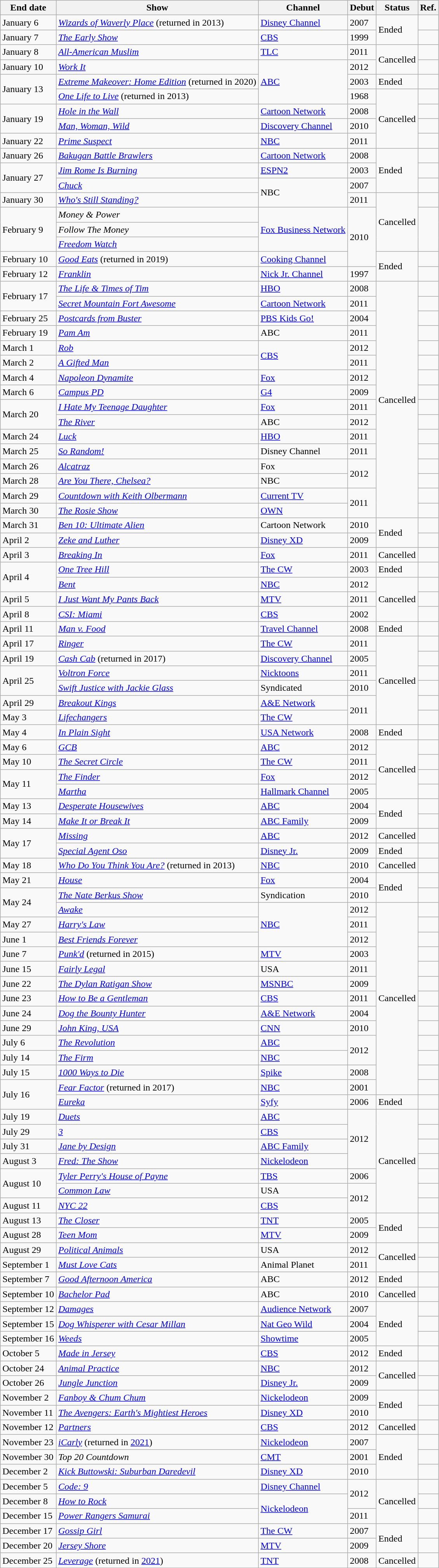<table class="wikitable sortable">
<tr>
<th>End date</th>
<th>Show</th>
<th>Channel</th>
<th>Debut</th>
<th>Status</th>
<th>Ref.</th>
</tr>
<tr>
<td>January 6</td>
<td><em><a href='#'>Wizards of Waverly Place</a></em> (returned in 2013)</td>
<td><a href='#'>Disney Channel</a></td>
<td>2007</td>
<td rowspan="2">Ended</td>
<td></td>
</tr>
<tr>
<td>January 7</td>
<td><em><a href='#'>The Early Show</a></em></td>
<td><a href='#'>CBS</a></td>
<td>1999</td>
<td></td>
</tr>
<tr>
<td>January 8</td>
<td><em><a href='#'>All-American Muslim</a></em></td>
<td><a href='#'>TLC</a></td>
<td>2011</td>
<td rowspan="2">Cancelled</td>
<td></td>
</tr>
<tr>
<td>January 10</td>
<td><em><a href='#'>Work It</a></em></td>
<td rowspan="3"><a href='#'>ABC</a></td>
<td>2012</td>
<td></td>
</tr>
<tr>
<td rowspan="2">January 13</td>
<td><em><a href='#'>Extreme Makeover: Home Edition</a></em> (returned in 2020)</td>
<td>2003</td>
<td>Ended</td>
<td></td>
</tr>
<tr>
<td><em><a href='#'>One Life to Live</a></em> (returned in 2013)</td>
<td>1968</td>
<td rowspan="4">Cancelled</td>
<td></td>
</tr>
<tr>
<td rowspan="2">January 19</td>
<td><em><a href='#'>Hole in the Wall</a></em></td>
<td><a href='#'>Cartoon Network</a></td>
<td>2008</td>
<td></td>
</tr>
<tr>
<td><em><a href='#'>Man, Woman, Wild</a></em></td>
<td><a href='#'>Discovery Channel</a></td>
<td>2010</td>
<td></td>
</tr>
<tr>
<td>January 22</td>
<td><em><a href='#'>Prime Suspect</a></em></td>
<td><a href='#'>NBC</a></td>
<td>2011</td>
<td></td>
</tr>
<tr>
<td>January 26</td>
<td><em><a href='#'>Bakugan Battle Brawlers</a></em></td>
<td><a href='#'>Cartoon Network</a></td>
<td>2008</td>
<td rowspan="3">Ended</td>
<td></td>
</tr>
<tr>
<td rowspan="2">January 27</td>
<td><em><a href='#'>Jim Rome Is Burning</a></em></td>
<td><a href='#'>ESPN2</a></td>
<td>2003</td>
<td></td>
</tr>
<tr>
<td><em><a href='#'>Chuck</a></em></td>
<td rowspan="2">NBC</td>
<td>2007</td>
<td></td>
</tr>
<tr>
<td>January 30</td>
<td><em><a href='#'>Who's Still Standing?</a></em></td>
<td>2011</td>
<td rowspan=4>Cancelled</td>
<td></td>
</tr>
<tr>
<td rowspan="3">February 9</td>
<td><em>Money & Power</em></td>
<td rowspan="3"><a href='#'>Fox Business Network</a></td>
<td rowspan="4">2010</td>
<td rowspan="3"></td>
</tr>
<tr>
<td><em>Follow The Money</em></td>
</tr>
<tr>
<td><em><a href='#'>Freedom Watch</a></em></td>
</tr>
<tr>
<td>February 10</td>
<td><em><a href='#'>Good Eats</a></em> (returned in 2019)</td>
<td><a href='#'>Cooking Channel</a></td>
<td rowspan="2">Ended</td>
<td></td>
</tr>
<tr>
<td>February 12</td>
<td><em><a href='#'>Franklin</a></em></td>
<td><a href='#'>Nick Jr. Channel</a></td>
<td>1997</td>
<td></td>
</tr>
<tr>
<td rowspan="2">February 17</td>
<td><em><a href='#'>The Life & Times of Tim</a></em></td>
<td><a href='#'>HBO</a></td>
<td>2008</td>
<td rowspan="16">Cancelled</td>
<td></td>
</tr>
<tr>
<td><em><a href='#'>Secret Mountain Fort Awesome</a></em></td>
<td><a href='#'>Cartoon Network</a></td>
<td>2011</td>
<td></td>
</tr>
<tr>
<td>February 25</td>
<td><em><a href='#'>Postcards from Buster</a></em></td>
<td><a href='#'>PBS Kids Go!</a></td>
<td>2004</td>
<td></td>
</tr>
<tr>
<td>February 19</td>
<td><em><a href='#'>Pam Am</a></em></td>
<td>ABC</td>
<td>2011</td>
<td></td>
</tr>
<tr>
<td>March 1</td>
<td><em><a href='#'>Rob</a></em></td>
<td rowspan="2"><a href='#'>CBS</a></td>
<td>2012</td>
<td></td>
</tr>
<tr>
<td>March 2</td>
<td><em><a href='#'>A Gifted Man</a></em></td>
<td>2011</td>
<td></td>
</tr>
<tr>
<td>March 4</td>
<td><em><a href='#'>Napoleon Dynamite</a></em></td>
<td><a href='#'>Fox</a></td>
<td>2012</td>
<td></td>
</tr>
<tr>
<td>March 6</td>
<td><em><a href='#'>Campus PD</a></em></td>
<td><a href='#'>G4</a></td>
<td>2009</td>
<td></td>
</tr>
<tr>
<td rowspan="2">March 20</td>
<td><em><a href='#'>I Hate My Teenage Daughter</a></em></td>
<td><a href='#'>Fox</a></td>
<td>2011</td>
<td></td>
</tr>
<tr>
<td><em><a href='#'>The River</a></em></td>
<td>ABC</td>
<td>2012</td>
<td></td>
</tr>
<tr>
<td>March 24</td>
<td><em><a href='#'>Luck</a></em></td>
<td><a href='#'>HBO</a></td>
<td>2011</td>
<td></td>
</tr>
<tr>
<td>March 25</td>
<td><em><a href='#'>So Random!</a></em></td>
<td>Disney Channel</td>
<td>2011</td>
<td></td>
</tr>
<tr>
<td>March 26</td>
<td><em><a href='#'>Alcatraz</a></em></td>
<td>Fox</td>
<td rowspan=2>2012</td>
<td></td>
</tr>
<tr>
<td>March 28</td>
<td><em><a href='#'>Are You There, Chelsea?</a></em></td>
<td>NBC</td>
<td></td>
</tr>
<tr>
<td>March 29</td>
<td><em><a href='#'>Countdown with Keith Olbermann</a></em></td>
<td><a href='#'>Current TV</a></td>
<td rowspan=2>2011</td>
<td></td>
</tr>
<tr>
<td>March 30</td>
<td><em><a href='#'>The Rosie Show</a></em></td>
<td><a href='#'>OWN</a></td>
<td></td>
</tr>
<tr>
<td>March 31</td>
<td><em><a href='#'>Ben 10: Ultimate Alien</a></em></td>
<td>Cartoon Network</td>
<td>2010</td>
<td rowspan=2>Ended</td>
<td></td>
</tr>
<tr>
<td>April 2</td>
<td><em><a href='#'>Zeke and Luther</a></em></td>
<td><a href='#'>Disney XD</a></td>
<td>2009</td>
<td></td>
</tr>
<tr>
<td>April 3</td>
<td><em><a href='#'>Breaking In</a></em></td>
<td><a href='#'>Fox</a></td>
<td>2011</td>
<td>Cancelled</td>
<td></td>
</tr>
<tr>
<td rowspan="2">April 4</td>
<td><em><a href='#'>One Tree Hill</a></em></td>
<td><a href='#'>The CW</a></td>
<td>2003</td>
<td>Ended</td>
<td></td>
</tr>
<tr>
<td><em><a href='#'>Bent</a></em></td>
<td><a href='#'>NBC</a></td>
<td>2012</td>
<td rowspan=3>Cancelled</td>
<td></td>
</tr>
<tr>
<td>April 5</td>
<td><em><a href='#'>I Just Want My Pants Back</a></em></td>
<td><a href='#'>MTV</a></td>
<td>2011</td>
<td></td>
</tr>
<tr>
<td>April 8</td>
<td><em><a href='#'>CSI: Miami</a></em></td>
<td><a href='#'>CBS</a></td>
<td>2002</td>
<td></td>
</tr>
<tr>
<td>April 11</td>
<td><em><a href='#'>Man v. Food</a></em></td>
<td><a href='#'>Travel Channel</a></td>
<td>2008</td>
<td>Ended</td>
<td></td>
</tr>
<tr>
<td>April 17</td>
<td><em><a href='#'>Ringer</a></em></td>
<td><a href='#'>The CW</a></td>
<td>2011</td>
<td rowspan="6">Cancelled</td>
<td></td>
</tr>
<tr>
<td>April 19</td>
<td><em><a href='#'>Cash Cab</a></em> (returned in 2017)</td>
<td><a href='#'>Discovery Channel</a></td>
<td>2005</td>
<td></td>
</tr>
<tr>
<td rowspan="2">April 25</td>
<td><em><a href='#'>Voltron Force</a></em></td>
<td><a href='#'>Nicktoons</a></td>
<td>2011</td>
<td></td>
</tr>
<tr>
<td><em><a href='#'>Swift Justice with Jackie Glass</a></em></td>
<td>Syndicated</td>
<td>2010</td>
<td></td>
</tr>
<tr>
<td>April 29</td>
<td><em><a href='#'>Breakout Kings</a></em></td>
<td><a href='#'>A&E Network</a></td>
<td rowspan=2>2011</td>
<td></td>
</tr>
<tr>
<td>May 3</td>
<td><em><a href='#'>Lifechangers</a></em></td>
<td><a href='#'>The CW</a></td>
<td></td>
</tr>
<tr>
<td>May 4</td>
<td><em><a href='#'>In Plain Sight</a></em></td>
<td><a href='#'>USA Network</a></td>
<td>2008</td>
<td>Ended</td>
<td></td>
</tr>
<tr>
<td>May 6</td>
<td><em><a href='#'>GCB</a></em></td>
<td><a href='#'>ABC</a></td>
<td>2012</td>
<td rowspan=4>Cancelled</td>
<td></td>
</tr>
<tr>
<td>May 10</td>
<td><em><a href='#'>The Secret Circle</a></em></td>
<td><a href='#'>The CW</a></td>
<td>2011</td>
<td></td>
</tr>
<tr>
<td rowspan="2">May 11</td>
<td><em><a href='#'>The Finder</a></em></td>
<td><a href='#'>Fox</a></td>
<td>2012</td>
<td></td>
</tr>
<tr>
<td><em><a href='#'>Martha</a></em></td>
<td><a href='#'>Hallmark Channel</a></td>
<td>2005</td>
<td></td>
</tr>
<tr>
<td>May 13</td>
<td><em><a href='#'>Desperate Housewives</a></em></td>
<td><a href='#'>ABC</a></td>
<td>2004</td>
<td rowspan=2>Ended</td>
<td></td>
</tr>
<tr>
<td>May 14</td>
<td><em><a href='#'>Make It or Break It</a></em></td>
<td><a href='#'>ABC Family</a></td>
<td>2009</td>
<td></td>
</tr>
<tr>
<td rowspan="2">May 17</td>
<td><em><a href='#'>Missing</a></em></td>
<td><a href='#'>ABC</a></td>
<td>2012</td>
<td>Cancelled</td>
<td></td>
</tr>
<tr>
<td><em><a href='#'>Special Agent Oso</a></em></td>
<td><a href='#'>Disney Jr.</a></td>
<td>2009</td>
<td>Ended</td>
<td></td>
</tr>
<tr>
<td>May 18</td>
<td><em><a href='#'>Who Do You Think You Are?</a></em> (returned in 2013)</td>
<td><a href='#'>NBC</a></td>
<td>2010</td>
<td>Cancelled</td>
<td></td>
</tr>
<tr>
<td>May 21</td>
<td><em><a href='#'>House</a></em></td>
<td><a href='#'>Fox</a></td>
<td>2004</td>
<td rowspan="2">Ended</td>
<td></td>
</tr>
<tr>
<td rowspan="2">May 24</td>
<td><em><a href='#'>The Nate Berkus Show</a></em></td>
<td>Syndication</td>
<td>2010</td>
<td></td>
</tr>
<tr>
<td><em><a href='#'>Awake</a></em></td>
<td rowspan="3"><a href='#'>NBC</a></td>
<td>2012</td>
<td rowspan="13">Cancelled</td>
<td></td>
</tr>
<tr>
<td>May 27</td>
<td><em><a href='#'>Harry's Law</a></em></td>
<td>2011</td>
<td></td>
</tr>
<tr>
<td>June 1</td>
<td><em><a href='#'>Best Friends Forever</a></em></td>
<td>2012</td>
<td></td>
</tr>
<tr>
<td>June 7</td>
<td><em><a href='#'>Punk'd</a></em> (returned in 2015)</td>
<td><a href='#'>MTV</a></td>
<td>2003</td>
<td></td>
</tr>
<tr>
<td>June 15</td>
<td><em><a href='#'>Fairly Legal</a></em></td>
<td>USA</td>
<td>2011</td>
<td></td>
</tr>
<tr>
<td>June 22</td>
<td><em><a href='#'>The Dylan Ratigan Show</a></em></td>
<td><a href='#'>MSNBC</a></td>
<td>2009</td>
<td></td>
</tr>
<tr>
<td>June 23</td>
<td><em><a href='#'>How to Be a Gentleman</a></em></td>
<td><a href='#'>CBS</a></td>
<td>2011</td>
<td></td>
</tr>
<tr>
<td>June 24</td>
<td><em><a href='#'>Dog the Bounty Hunter</a></em></td>
<td><a href='#'>A&E Network</a></td>
<td>2004</td>
<td></td>
</tr>
<tr>
<td>June 29</td>
<td><em><a href='#'>John King, USA</a></em></td>
<td><a href='#'>CNN</a></td>
<td>2010</td>
<td></td>
</tr>
<tr>
<td>July 6</td>
<td><em><a href='#'>The Revolution</a></em></td>
<td><a href='#'>ABC</a></td>
<td rowspan="2">2012</td>
<td></td>
</tr>
<tr>
<td>July 14</td>
<td><em><a href='#'>The Firm</a></em></td>
<td><a href='#'>NBC</a></td>
<td></td>
</tr>
<tr>
<td>July 15</td>
<td><em><a href='#'>1000 Ways to Die</a></em></td>
<td><a href='#'>Spike</a></td>
<td>2008</td>
<td></td>
</tr>
<tr>
<td rowspan="2">July 16</td>
<td><em><a href='#'>Fear Factor</a></em> (returned in 2017)</td>
<td><a href='#'>NBC</a></td>
<td>2001</td>
<td></td>
</tr>
<tr>
<td><em><a href='#'>Eureka</a></em></td>
<td><a href='#'>Syfy</a></td>
<td>2006</td>
<td>Ended</td>
<td></td>
</tr>
<tr>
<td>July 19</td>
<td><em><a href='#'>Duets</a></em></td>
<td><a href='#'>ABC</a></td>
<td rowspan="4">2012</td>
<td rowspan="7">Cancelled</td>
<td></td>
</tr>
<tr>
<td>July 29</td>
<td><em><a href='#'>3</a></em></td>
<td><a href='#'>CBS</a></td>
<td></td>
</tr>
<tr>
<td>July 31</td>
<td><em><a href='#'>Jane by Design</a></em></td>
<td><a href='#'>ABC Family</a></td>
<td></td>
</tr>
<tr>
<td>August 3</td>
<td><em><a href='#'>Fred: The Show</a></em></td>
<td><a href='#'>Nickelodeon</a></td>
<td></td>
</tr>
<tr>
<td rowspan="2">August 10</td>
<td><em><a href='#'>Tyler Perry's House of Payne</a></em></td>
<td><a href='#'>TBS</a></td>
<td>2006</td>
<td></td>
</tr>
<tr>
<td><em><a href='#'>Common Law</a></em></td>
<td>USA</td>
<td rowspan="2">2012</td>
<td></td>
</tr>
<tr>
<td>August 11</td>
<td><em><a href='#'>NYC 22</a></em></td>
<td><a href='#'>CBS</a></td>
<td></td>
</tr>
<tr>
<td>August 13</td>
<td><em><a href='#'>The Closer</a></em></td>
<td><a href='#'>TNT</a></td>
<td>2005</td>
<td rowspan="2">Ended</td>
<td></td>
</tr>
<tr>
<td>August 28</td>
<td><em><a href='#'>Teen Mom</a></em></td>
<td><a href='#'>MTV</a></td>
<td>2009</td>
<td></td>
</tr>
<tr>
<td>August 29</td>
<td><em><a href='#'>Political Animals</a></em></td>
<td>USA</td>
<td>2012</td>
<td rowspan="2">Cancelled</td>
<td></td>
</tr>
<tr>
<td>September 1</td>
<td><em><a href='#'>Must Love Cats</a></em></td>
<td>Animal Planet</td>
<td>2011</td>
<td></td>
</tr>
<tr>
<td>September 7</td>
<td><em><a href='#'>Good Afternoon America</a></em></td>
<td>ABC</td>
<td>2012</td>
<td>Ended</td>
<td></td>
</tr>
<tr>
<td>September 10</td>
<td><em><a href='#'>Bachelor Pad</a></em></td>
<td>ABC</td>
<td>2010</td>
<td>Cancelled</td>
<td></td>
</tr>
<tr>
<td>September 12</td>
<td><em><a href='#'>Damages</a></em></td>
<td><a href='#'>Audience Network</a></td>
<td>2007</td>
<td rowspan="3">Ended</td>
<td></td>
</tr>
<tr>
<td>September 15</td>
<td><em><a href='#'>Dog Whisperer with Cesar Millan</a></em></td>
<td><a href='#'>Nat Geo Wild</a></td>
<td>2004</td>
<td></td>
</tr>
<tr>
<td>September 16</td>
<td><em><a href='#'>Weeds</a></em></td>
<td><a href='#'>Showtime</a></td>
<td>2005</td>
<td></td>
</tr>
<tr>
<td>October 5</td>
<td><em><a href='#'>Made in Jersey</a></em></td>
<td><a href='#'>CBS</a></td>
<td>2012</td>
<td>Ended</td>
<td></td>
</tr>
<tr>
<td>October 24</td>
<td><em><a href='#'>Animal Practice</a></em></td>
<td><a href='#'>NBC</a></td>
<td>2012</td>
<td rowspan="2">Cancelled</td>
<td></td>
</tr>
<tr>
<td>October 26</td>
<td><em><a href='#'>Jungle Junction</a></em></td>
<td><a href='#'>Disney Jr.</a></td>
<td>2009</td>
<td></td>
</tr>
<tr>
<td>November 2</td>
<td><em><a href='#'>Fanboy & Chum Chum</a></em></td>
<td><a href='#'>Nickelodeon</a></td>
<td>2009</td>
<td rowspan="2">Ended</td>
<td></td>
</tr>
<tr>
<td>November 11</td>
<td><em><a href='#'>The Avengers: Earth's Mightiest Heroes</a></em></td>
<td><a href='#'>Disney XD</a></td>
<td>2010</td>
<td></td>
</tr>
<tr>
<td>November 12</td>
<td><em><a href='#'>Partners</a></em></td>
<td><a href='#'>CBS</a></td>
<td>2012</td>
<td>Cancelled</td>
<td></td>
</tr>
<tr>
<td>November 23</td>
<td><em><a href='#'>iCarly</a></em> (returned in <a href='#'>2021</a>)</td>
<td><a href='#'>Nickelodeon</a></td>
<td>2007</td>
<td rowspan="3">Ended</td>
<td></td>
</tr>
<tr>
<td>November 30</td>
<td><em>Top 20 Countdown</em></td>
<td><a href='#'>CMT</a></td>
<td>2001</td>
<td></td>
</tr>
<tr>
<td>December 2</td>
<td><em><a href='#'>Kick Buttowski: Suburban Daredevil</a></em></td>
<td><a href='#'>Disney XD</a></td>
<td>2010</td>
<td></td>
</tr>
<tr>
<td>December 5</td>
<td><em><a href='#'>Code: 9</a></em></td>
<td><a href='#'>Disney Channel</a></td>
<td rowspan=2>2012</td>
<td rowspan=3>Cancelled</td>
<td></td>
</tr>
<tr>
<td>December 8</td>
<td><em><a href='#'>How to Rock</a></em></td>
<td rowspan=2><a href='#'>Nickelodeon</a></td>
<td></td>
</tr>
<tr>
<td>December 15</td>
<td><em><a href='#'>Power Rangers Samurai</a></em></td>
<td>2011</td>
<td></td>
</tr>
<tr>
<td>December 17</td>
<td><em><a href='#'>Gossip Girl</a></em></td>
<td><a href='#'>The CW</a></td>
<td>2007</td>
<td rowspan=2>Ended</td>
<td></td>
</tr>
<tr>
<td>December 20</td>
<td><em><a href='#'>Jersey Shore</a></em></td>
<td><a href='#'>MTV</a></td>
<td>2009</td>
<td></td>
</tr>
<tr>
<td>December 25</td>
<td><em><a href='#'>Leverage</a></em> (returned in <a href='#'>2021</a>)</td>
<td><a href='#'>TNT</a></td>
<td>2008</td>
<td>Cancelled</td>
<td></td>
</tr>
</table>
